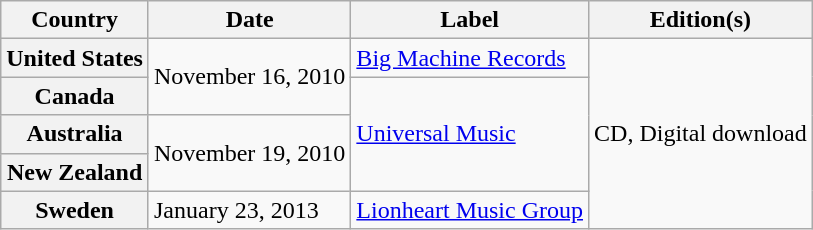<table class="wikitable plainrowheaders">
<tr>
<th scope="col">Country</th>
<th>Date</th>
<th>Label</th>
<th>Edition(s)</th>
</tr>
<tr>
<th scope="row">United States</th>
<td rowspan="2">November 16, 2010</td>
<td><a href='#'>Big Machine Records</a></td>
<td rowspan="5">CD, Digital download</td>
</tr>
<tr>
<th scope="row">Canada</th>
<td rowspan="3"><a href='#'>Universal Music</a></td>
</tr>
<tr>
<th scope="row">Australia</th>
<td rowspan="2">November 19, 2010</td>
</tr>
<tr>
<th scope="row">New Zealand</th>
</tr>
<tr>
<th scope="row">Sweden</th>
<td rowspan="1">January 23, 2013</td>
<td rowspan="1"><a href='#'>Lionheart Music Group</a></td>
</tr>
</table>
